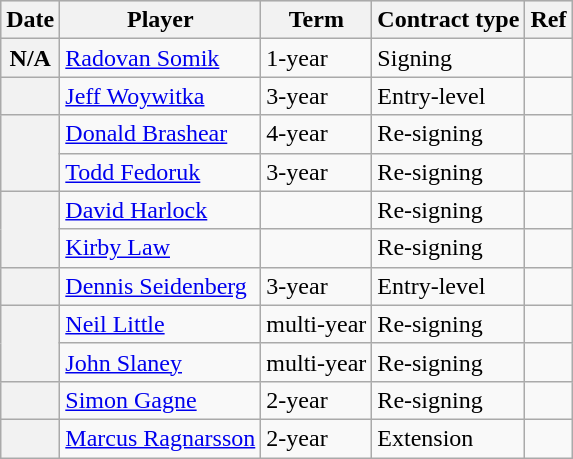<table class="wikitable plainrowheaders">
<tr style="background:#ddd; text-align:center;">
<th>Date</th>
<th>Player</th>
<th>Term</th>
<th>Contract type</th>
<th>Ref</th>
</tr>
<tr>
<th scope="row">N/A</th>
<td><a href='#'>Radovan Somik</a></td>
<td>1-year</td>
<td>Signing</td>
<td></td>
</tr>
<tr>
<th scope="row"></th>
<td><a href='#'>Jeff Woywitka</a></td>
<td>3-year</td>
<td>Entry-level</td>
<td></td>
</tr>
<tr>
<th scope="row" rowspan=2></th>
<td><a href='#'>Donald Brashear</a></td>
<td>4-year</td>
<td>Re-signing</td>
<td></td>
</tr>
<tr>
<td><a href='#'>Todd Fedoruk</a></td>
<td>3-year</td>
<td>Re-signing</td>
<td></td>
</tr>
<tr>
<th scope="row" rowspan=2></th>
<td><a href='#'>David Harlock</a></td>
<td></td>
<td>Re-signing</td>
<td></td>
</tr>
<tr>
<td><a href='#'>Kirby Law</a></td>
<td></td>
<td>Re-signing</td>
<td></td>
</tr>
<tr>
<th scope="row"></th>
<td><a href='#'>Dennis Seidenberg</a></td>
<td>3-year</td>
<td>Entry-level</td>
<td></td>
</tr>
<tr>
<th scope="row" rowspan=2></th>
<td><a href='#'>Neil Little</a></td>
<td>multi-year</td>
<td>Re-signing</td>
<td></td>
</tr>
<tr>
<td><a href='#'>John Slaney</a></td>
<td>multi-year</td>
<td>Re-signing</td>
<td></td>
</tr>
<tr>
<th scope="row"></th>
<td><a href='#'>Simon Gagne</a></td>
<td>2-year</td>
<td>Re-signing</td>
<td></td>
</tr>
<tr>
<th scope="row"></th>
<td><a href='#'>Marcus Ragnarsson</a></td>
<td>2-year</td>
<td>Extension</td>
<td></td>
</tr>
</table>
